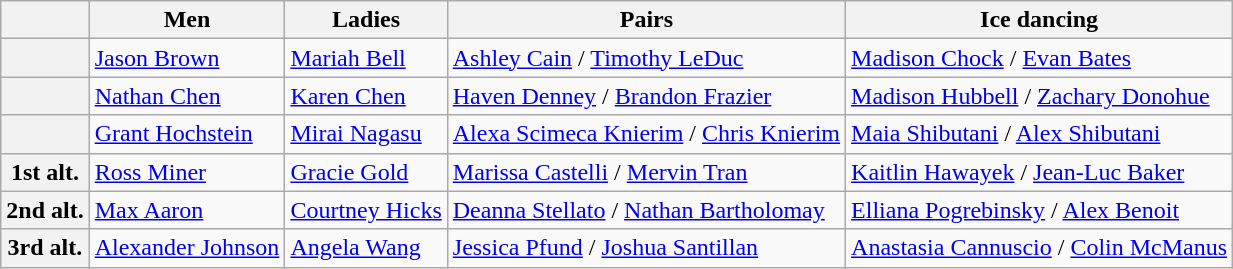<table class="wikitable">
<tr>
<th></th>
<th>Men</th>
<th>Ladies</th>
<th>Pairs</th>
<th>Ice dancing</th>
</tr>
<tr>
<th></th>
<td><a href='#'>Jason Brown</a></td>
<td><a href='#'>Mariah Bell</a></td>
<td><a href='#'>Ashley Cain</a> / <a href='#'>Timothy LeDuc</a></td>
<td><a href='#'>Madison Chock</a> / <a href='#'>Evan Bates</a></td>
</tr>
<tr>
<th></th>
<td><a href='#'>Nathan Chen</a></td>
<td><a href='#'>Karen Chen</a></td>
<td><a href='#'>Haven Denney</a> / <a href='#'>Brandon Frazier</a></td>
<td><a href='#'>Madison Hubbell</a> / <a href='#'>Zachary Donohue</a></td>
</tr>
<tr>
<th></th>
<td><a href='#'>Grant Hochstein</a></td>
<td><a href='#'>Mirai Nagasu</a></td>
<td><a href='#'>Alexa Scimeca Knierim</a> / <a href='#'>Chris Knierim</a></td>
<td><a href='#'>Maia Shibutani</a> / <a href='#'>Alex Shibutani</a></td>
</tr>
<tr>
<th>1st alt.</th>
<td><a href='#'>Ross Miner</a></td>
<td><a href='#'>Gracie Gold</a></td>
<td><a href='#'>Marissa Castelli</a> / <a href='#'>Mervin Tran</a></td>
<td><a href='#'>Kaitlin Hawayek</a> / <a href='#'>Jean-Luc Baker</a></td>
</tr>
<tr>
<th>2nd alt.</th>
<td><a href='#'>Max Aaron</a></td>
<td><a href='#'>Courtney Hicks</a></td>
<td><a href='#'>Deanna Stellato</a> / <a href='#'>Nathan Bartholomay</a></td>
<td><a href='#'>Elliana Pogrebinsky</a> / <a href='#'>Alex Benoit</a></td>
</tr>
<tr>
<th>3rd alt.</th>
<td><a href='#'>Alexander Johnson</a></td>
<td><a href='#'>Angela Wang</a></td>
<td><a href='#'>Jessica Pfund</a> / <a href='#'>Joshua Santillan</a></td>
<td><a href='#'>Anastasia Cannuscio</a> / <a href='#'>Colin McManus</a></td>
</tr>
</table>
